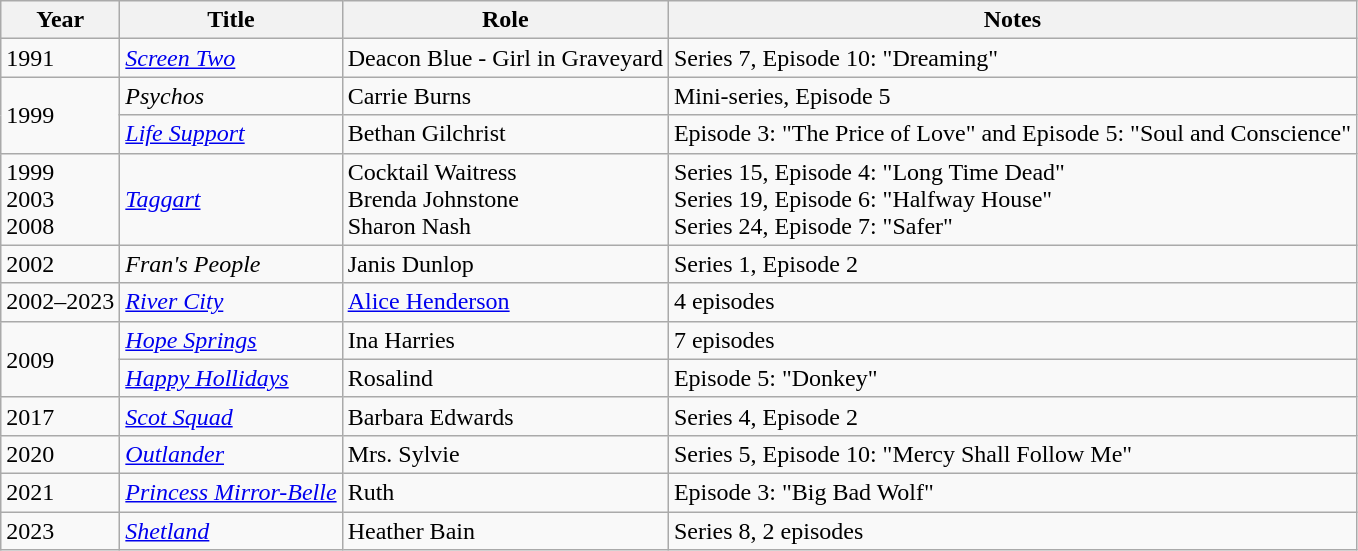<table class="wikitable">
<tr>
<th>Year</th>
<th>Title</th>
<th>Role</th>
<th>Notes</th>
</tr>
<tr>
<td>1991</td>
<td><em><a href='#'>Screen Two</a></em></td>
<td>Deacon Blue - Girl in Graveyard</td>
<td>Series 7, Episode 10: "Dreaming"</td>
</tr>
<tr>
<td rowspan=2>1999</td>
<td><em>Psychos</em></td>
<td>Carrie Burns</td>
<td>Mini-series, Episode 5</td>
</tr>
<tr>
<td><em><a href='#'>Life Support</a></em></td>
<td>Bethan Gilchrist</td>
<td>Episode 3: "The Price of Love" and Episode 5: "Soul and Conscience"</td>
</tr>
<tr>
<td>1999<br>2003<br>2008</td>
<td><em><a href='#'>Taggart</a></em></td>
<td>Cocktail Waitress<br>Brenda Johnstone<br>Sharon Nash</td>
<td>Series 15, Episode 4: "Long Time Dead"<br>Series 19, Episode 6: "Halfway House"<br>Series 24, Episode 7: "Safer"</td>
</tr>
<tr>
<td>2002</td>
<td><em>Fran's People</em></td>
<td>Janis Dunlop</td>
<td>Series 1, Episode 2</td>
</tr>
<tr>
<td>2002–2023</td>
<td><em><a href='#'>River City</a></em></td>
<td><a href='#'>Alice Henderson</a></td>
<td>4 episodes</td>
</tr>
<tr>
<td rowspan=2>2009</td>
<td><em><a href='#'>Hope Springs</a></em></td>
<td>Ina Harries</td>
<td>7 episodes</td>
</tr>
<tr>
<td><em><a href='#'>Happy Hollidays</a></em></td>
<td>Rosalind</td>
<td>Episode 5: "Donkey"</td>
</tr>
<tr>
<td>2017</td>
<td><em><a href='#'>Scot Squad</a></em></td>
<td>Barbara Edwards</td>
<td>Series 4, Episode 2</td>
</tr>
<tr>
<td>2020</td>
<td><em><a href='#'>Outlander</a></em></td>
<td>Mrs. Sylvie</td>
<td>Series 5, Episode 10: "Mercy Shall Follow Me"</td>
</tr>
<tr>
<td>2021</td>
<td><em><a href='#'>Princess Mirror-Belle</a></em></td>
<td>Ruth</td>
<td>Episode 3: "Big Bad Wolf"</td>
</tr>
<tr>
<td>2023</td>
<td><em><a href='#'>Shetland</a></em></td>
<td>Heather Bain</td>
<td>Series 8, 2 episodes</td>
</tr>
</table>
